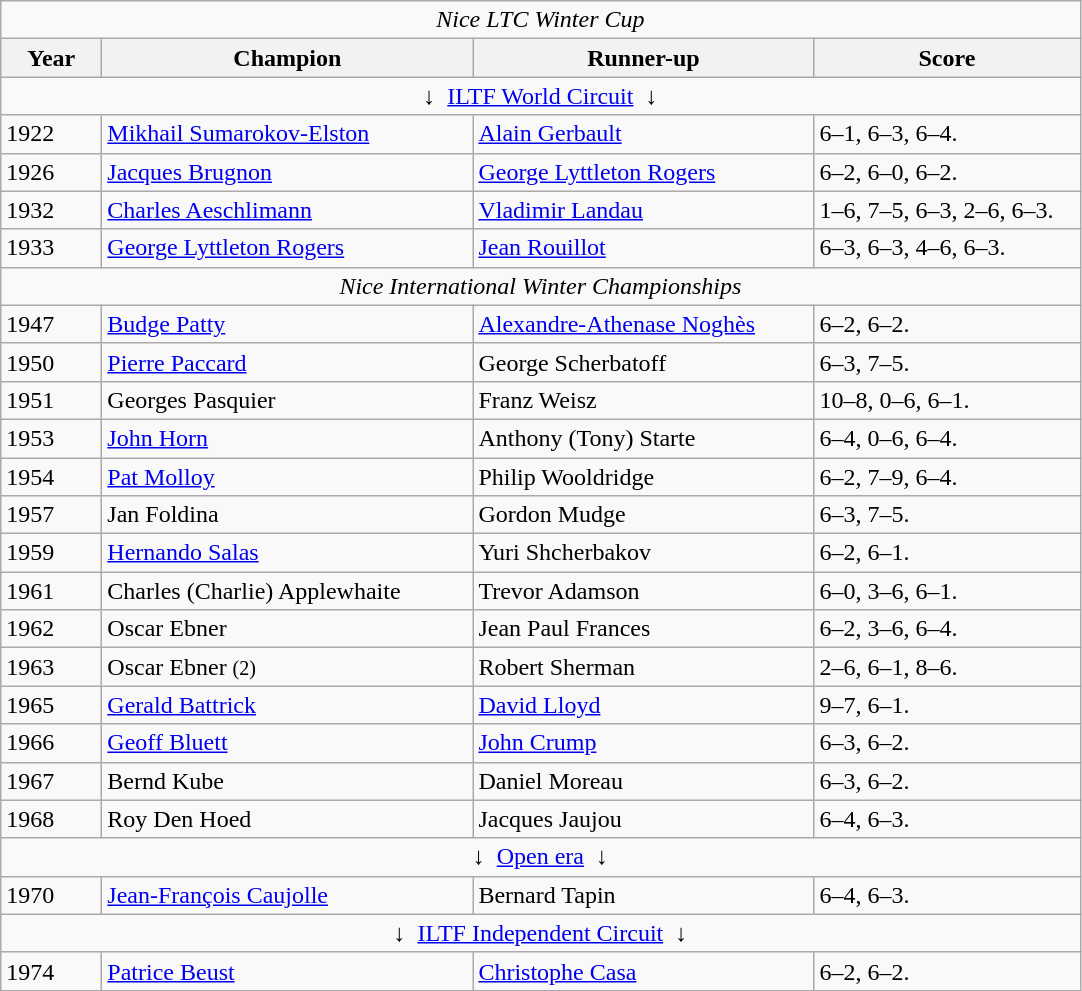<table class="wikitable">
<tr>
<td colspan=4 align=center><em>Nice LTC Winter Cup</em></td>
</tr>
<tr>
<th style="width:60px;">Year</th>
<th style="width:240px;">Champion</th>
<th style="width:220px;">Runner-up</th>
<th style="width:170px;">Score</th>
</tr>
<tr>
<td colspan=4 align=center>↓  <a href='#'>ILTF World Circuit</a>  ↓</td>
</tr>
<tr>
<td>1922</td>
<td>  <a href='#'>Mikhail Sumarokov-Elston</a></td>
<td> <a href='#'>Alain Gerbault</a></td>
<td>6–1, 6–3, 6–4.</td>
</tr>
<tr>
<td>1926</td>
<td>  <a href='#'>Jacques Brugnon</a></td>
<td> <a href='#'>George Lyttleton Rogers</a></td>
<td>6–2, 6–0, 6–2.</td>
</tr>
<tr>
<td>1932</td>
<td>  <a href='#'>Charles Aeschlimann</a></td>
<td> <a href='#'>Vladimir Landau</a></td>
<td>1–6, 7–5, 6–3, 2–6, 6–3.</td>
</tr>
<tr>
<td>1933</td>
<td>  <a href='#'>George Lyttleton Rogers</a></td>
<td> <a href='#'>Jean Rouillot</a></td>
<td>6–3, 6–3, 4–6, 6–3.</td>
</tr>
<tr>
<td colspan=4 align=center><em>Nice International Winter Championships</em></td>
</tr>
<tr>
<td>1947</td>
<td> <a href='#'>Budge Patty</a></td>
<td> <a href='#'>Alexandre-Athenase Noghès</a></td>
<td>6–2, 6–2.</td>
</tr>
<tr>
<td>1950</td>
<td> <a href='#'>Pierre Paccard</a></td>
<td> George Scherbatoff</td>
<td>6–3, 7–5.</td>
</tr>
<tr>
<td>1951</td>
<td>  Georges Pasquier</td>
<td> Franz Weisz</td>
<td>10–8, 0–6, 6–1.</td>
</tr>
<tr>
<td>1953</td>
<td>  <a href='#'>John Horn</a></td>
<td> Anthony (Tony) Starte</td>
<td>6–4, 0–6, 6–4.</td>
</tr>
<tr>
<td>1954</td>
<td> <a href='#'>Pat Molloy</a></td>
<td> Philip Wooldridge</td>
<td>6–2, 7–9, 6–4.</td>
</tr>
<tr>
<td>1957</td>
<td>  Jan Foldina</td>
<td> Gordon Mudge</td>
<td>6–3, 7–5.</td>
</tr>
<tr>
<td>1959</td>
<td>  <a href='#'>Hernando Salas</a></td>
<td> Yuri Shcherbakov</td>
<td>6–2, 6–1.</td>
</tr>
<tr>
<td>1961</td>
<td>  Charles (Charlie) Applewhaite</td>
<td> Trevor Adamson</td>
<td>6–0, 3–6, 6–1.</td>
</tr>
<tr>
<td>1962</td>
<td> Oscar Ebner</td>
<td> Jean Paul Frances</td>
<td>6–2, 3–6, 6–4.</td>
</tr>
<tr>
<td>1963</td>
<td> Oscar Ebner <small>(2)</small></td>
<td> Robert Sherman</td>
<td>2–6, 6–1, 8–6.</td>
</tr>
<tr>
<td>1965</td>
<td> <a href='#'>Gerald Battrick</a></td>
<td> <a href='#'>David Lloyd</a></td>
<td>9–7, 6–1.</td>
</tr>
<tr>
<td>1966</td>
<td> <a href='#'>Geoff Bluett</a></td>
<td> <a href='#'>John Crump</a></td>
<td>6–3, 6–2.</td>
</tr>
<tr>
<td>1967</td>
<td> Bernd Kube</td>
<td> Daniel Moreau</td>
<td>6–3, 6–2.</td>
</tr>
<tr>
<td>1968</td>
<td> Roy Den Hoed</td>
<td> Jacques Jaujou</td>
<td>6–4, 6–3.</td>
</tr>
<tr>
<td colspan=4 align=center>↓  <a href='#'>Open era</a>  ↓</td>
</tr>
<tr>
<td>1970</td>
<td> <a href='#'>Jean-François Caujolle</a></td>
<td> Bernard Tapin</td>
<td>6–4, 6–3.</td>
</tr>
<tr>
<td colspan=4 align=center>↓  <a href='#'>ILTF Independent Circuit</a>  ↓</td>
</tr>
<tr>
<td>1974</td>
<td>  <a href='#'>Patrice Beust</a></td>
<td>  <a href='#'>Christophe Casa</a></td>
<td>6–2, 6–2.</td>
</tr>
</table>
